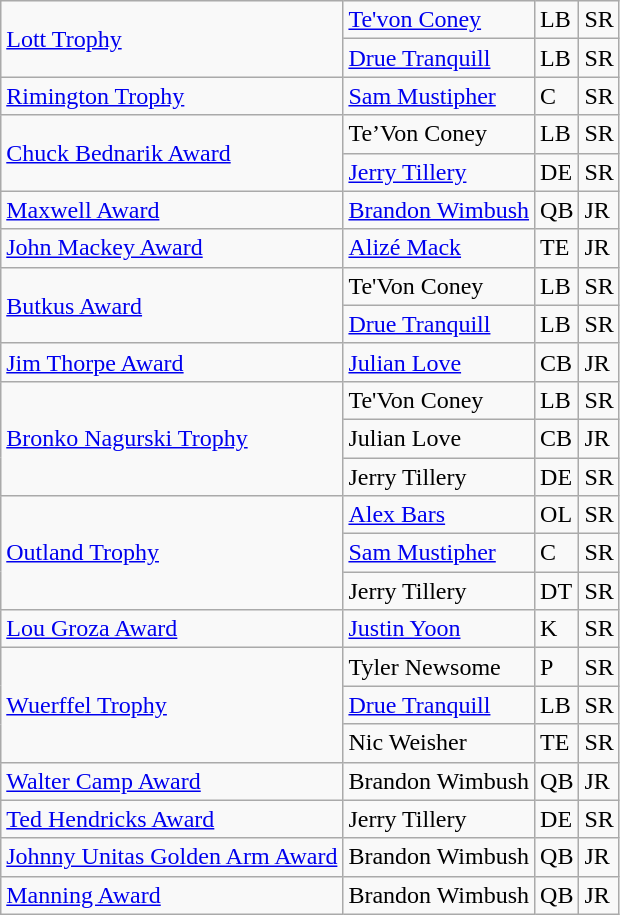<table class="wikitable">
<tr>
<td rowspan=2><a href='#'>Lott Trophy</a></td>
<td><a href='#'>Te'von Coney</a></td>
<td>LB</td>
<td>SR</td>
</tr>
<tr>
<td><a href='#'>Drue Tranquill</a></td>
<td>LB</td>
<td>SR</td>
</tr>
<tr>
<td><a href='#'>Rimington Trophy</a></td>
<td><a href='#'>Sam Mustipher</a></td>
<td>C</td>
<td>SR</td>
</tr>
<tr>
<td rowspan=2><a href='#'>Chuck Bednarik Award</a></td>
<td>Te’Von Coney</td>
<td>LB</td>
<td>SR</td>
</tr>
<tr>
<td><a href='#'>Jerry Tillery</a></td>
<td>DE</td>
<td>SR</td>
</tr>
<tr>
<td><a href='#'>Maxwell Award</a></td>
<td><a href='#'>Brandon Wimbush</a></td>
<td>QB</td>
<td>JR</td>
</tr>
<tr>
<td><a href='#'>John Mackey Award</a></td>
<td><a href='#'>Alizé Mack</a></td>
<td>TE</td>
<td>JR</td>
</tr>
<tr>
<td rowspan=2><a href='#'>Butkus Award</a></td>
<td>Te'Von Coney</td>
<td>LB</td>
<td>SR</td>
</tr>
<tr>
<td><a href='#'>Drue Tranquill</a></td>
<td>LB</td>
<td>SR</td>
</tr>
<tr>
<td><a href='#'>Jim Thorpe Award</a></td>
<td><a href='#'>Julian Love</a></td>
<td>CB</td>
<td>JR</td>
</tr>
<tr>
<td rowspan=3><a href='#'>Bronko Nagurski Trophy</a></td>
<td>Te'Von Coney</td>
<td>LB</td>
<td>SR</td>
</tr>
<tr>
<td>Julian Love</td>
<td>CB</td>
<td>JR</td>
</tr>
<tr>
<td>Jerry Tillery</td>
<td>DE</td>
<td>SR</td>
</tr>
<tr>
<td rowspan=3><a href='#'>Outland Trophy</a></td>
<td><a href='#'>Alex Bars</a></td>
<td>OL</td>
<td>SR</td>
</tr>
<tr>
<td><a href='#'>Sam Mustipher</a></td>
<td>C</td>
<td>SR</td>
</tr>
<tr>
<td>Jerry Tillery</td>
<td>DT</td>
<td>SR</td>
</tr>
<tr>
<td><a href='#'>Lou Groza Award</a></td>
<td><a href='#'>Justin Yoon</a></td>
<td>K</td>
<td>SR</td>
</tr>
<tr>
<td rowspan=3><a href='#'>Wuerffel Trophy</a></td>
<td>Tyler Newsome</td>
<td>P</td>
<td>SR</td>
</tr>
<tr>
<td><a href='#'>Drue Tranquill</a></td>
<td>LB</td>
<td>SR</td>
</tr>
<tr>
<td>Nic Weisher</td>
<td>TE</td>
<td>SR</td>
</tr>
<tr>
<td><a href='#'>Walter Camp Award</a></td>
<td>Brandon Wimbush</td>
<td>QB</td>
<td>JR</td>
</tr>
<tr>
<td><a href='#'>Ted Hendricks Award</a></td>
<td>Jerry Tillery</td>
<td>DE</td>
<td>SR</td>
</tr>
<tr>
<td><a href='#'>Johnny Unitas Golden Arm Award</a></td>
<td>Brandon Wimbush</td>
<td>QB</td>
<td>JR</td>
</tr>
<tr>
<td><a href='#'>Manning Award</a></td>
<td>Brandon Wimbush</td>
<td>QB</td>
<td>JR</td>
</tr>
</table>
